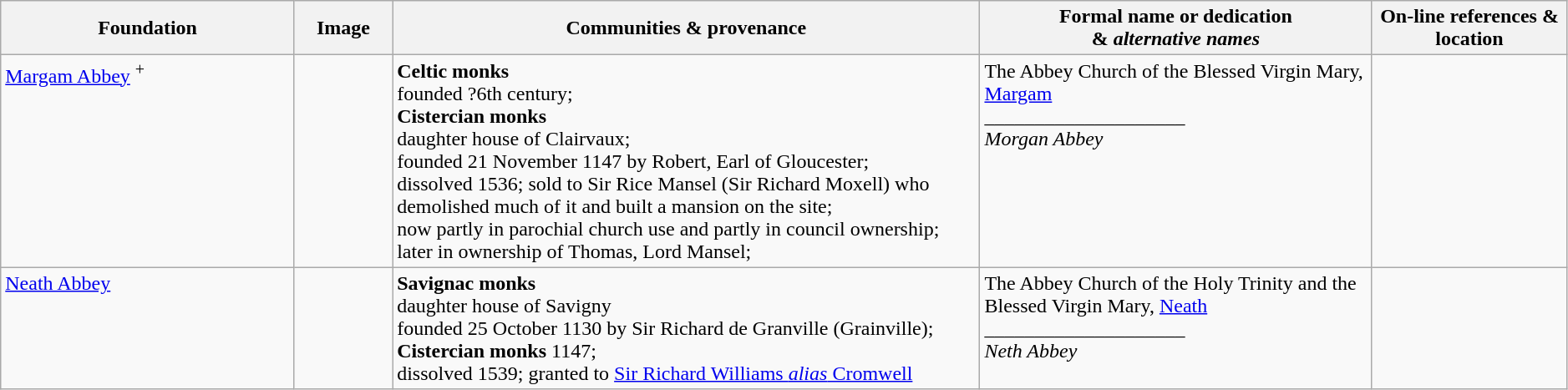<table style="width:99%;" class="wikitable">
<tr>
<th style="width:15%;">Foundation</th>
<th style="width:5%;">Image</th>
<th style="width:30%;">Communities & provenance</th>
<th style="width:20%;">Formal name or dedication <br>& <em>alternative names</em></th>
<th style="width:10%;">On-line references & location</th>
</tr>
<tr valign=top>
<td><a href='#'>Margam Abbey</a> <sup>+</sup></td>
<td></td>
<td><strong>Celtic monks</strong><br> founded ?6th century;<br><strong>Cistercian monks</strong><br>daughter house of Clairvaux;<br>founded 21 November 1147 by Robert, Earl of Gloucester;<br>dissolved 1536; sold to Sir Rice Mansel (Sir Richard Moxell) who demolished much of it and built a mansion on the site;<br>now partly in parochial church use and partly in council ownership;<br>later in ownership of Thomas, Lord Mansel;<br></td>
<td>The Abbey Church of the Blessed Virgin Mary, <a href='#'>Margam</a><br>____________________<br><em>Morgan Abbey</em></td>
<td><br><br><br></td>
</tr>
<tr valign=top>
<td><a href='#'>Neath Abbey</a></td>
<td></td>
<td><strong>Savignac monks</strong><br>daughter house of Savigny<br>founded 25 October 1130 by Sir Richard de Granville (Grainville);<br><strong>Cistercian monks</strong> 1147;<br>dissolved 1539; granted to <a href='#'>Sir Richard Williams <em>alias</em> Cromwell</a></td>
<td>The Abbey Church of the Holy Trinity and the Blessed Virgin Mary, <a href='#'>Neath</a><br>____________________<br><em>Neth Abbey</em></td>
<td><br><br></td>
</tr>
</table>
